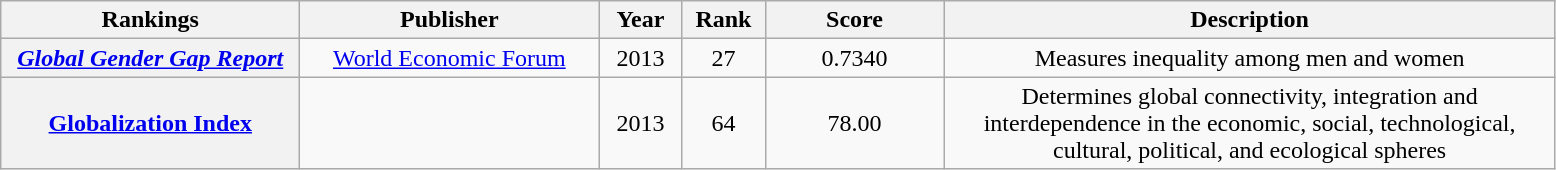<table class="wikitable plainrowheaders" style="text-align:center;">
<tr>
<th style="width:12em;">Rankings</th>
<th style="width:12em;">Publisher</th>
<th style="width:3em;">Year</th>
<th style="width:3em;">Rank</th>
<th style="width:7em;">Score</th>
<th style="width:25em;">Description</th>
</tr>
<tr>
<th><em><a href='#'>Global Gender Gap Report</a></em></th>
<td><a href='#'>World Economic Forum</a></td>
<td>2013</td>
<td>27</td>
<td>0.7340</td>
<td>Measures inequality among men and women</td>
</tr>
<tr>
<th><a href='#'>Globalization Index</a></th>
<td></td>
<td>2013</td>
<td>64</td>
<td>78.00</td>
<td>Determines global connectivity, integration and interdependence in the economic, social, technological, cultural, political, and ecological spheres</td>
</tr>
</table>
